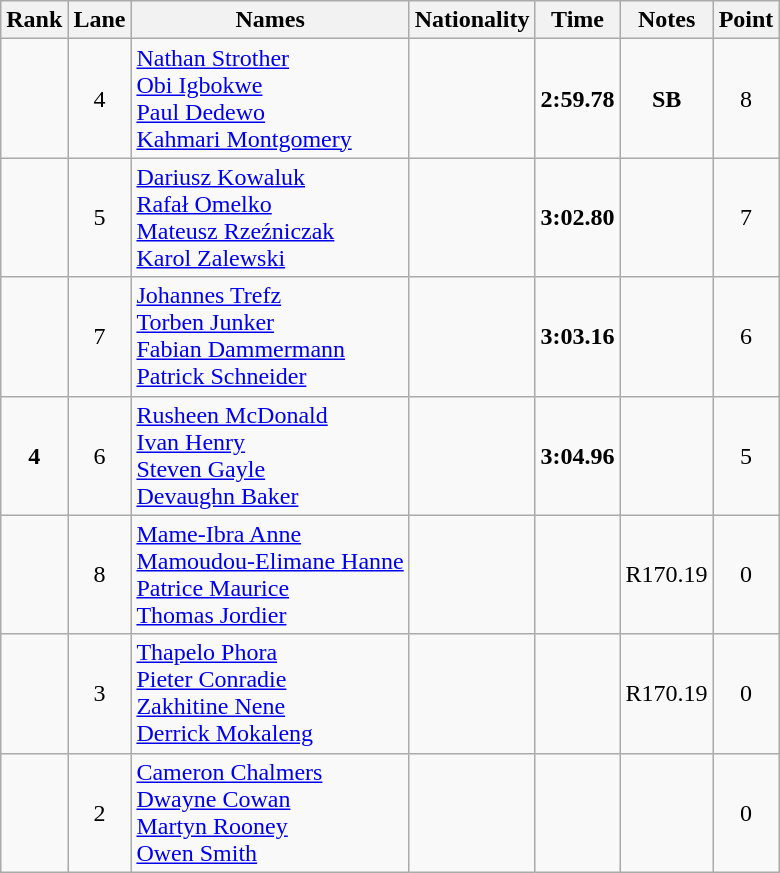<table class="wikitable sortable" style="text-align:center">
<tr>
<th>Rank</th>
<th>Lane</th>
<th>Names</th>
<th>Nationality</th>
<th>Time</th>
<th>Notes</th>
<th>Point</th>
</tr>
<tr>
<td></td>
<td>4</td>
<td align=left><a href='#'>Nathan Strother</a><br><a href='#'>Obi Igbokwe</a><br><a href='#'>Paul Dedewo</a><br><a href='#'>Kahmari Montgomery</a></td>
<td align=left></td>
<td><strong>2:59.78</strong></td>
<td><strong>SB </strong></td>
<td>8</td>
</tr>
<tr>
<td></td>
<td>5</td>
<td align=left><a href='#'>Dariusz Kowaluk</a><br><a href='#'>Rafał Omelko</a><br><a href='#'>Mateusz Rzeźniczak</a><br><a href='#'>Karol Zalewski</a></td>
<td align=left></td>
<td><strong>3:02.80</strong></td>
<td></td>
<td>7</td>
</tr>
<tr>
<td></td>
<td>7</td>
<td align=left><a href='#'>Johannes Trefz</a><br><a href='#'>Torben Junker</a><br><a href='#'>Fabian Dammermann</a><br><a href='#'>Patrick Schneider</a></td>
<td align=left></td>
<td><strong>3:03.16</strong></td>
<td></td>
<td>6</td>
</tr>
<tr>
<td><strong>4</strong></td>
<td>6</td>
<td align=left><a href='#'>Rusheen McDonald</a><br><a href='#'>Ivan Henry</a><br><a href='#'>Steven Gayle</a><br><a href='#'>Devaughn Baker</a></td>
<td align=left></td>
<td><strong>3:04.96</strong></td>
<td></td>
<td>5</td>
</tr>
<tr>
<td></td>
<td>8</td>
<td align=left><a href='#'>Mame-Ibra Anne</a><br><a href='#'>Mamoudou-Elimane Hanne</a><br><a href='#'>Patrice Maurice</a><br><a href='#'>Thomas Jordier</a></td>
<td align=left></td>
<td><strong></strong></td>
<td>R170.19</td>
<td>0</td>
</tr>
<tr>
<td></td>
<td>3</td>
<td align=left><a href='#'>Thapelo Phora</a><br><a href='#'>Pieter Conradie</a><br><a href='#'>Zakhitine Nene</a><br><a href='#'>Derrick Mokaleng</a></td>
<td align=left></td>
<td><strong></strong></td>
<td>R170.19</td>
<td>0</td>
</tr>
<tr>
<td></td>
<td>2</td>
<td align=left><a href='#'>Cameron Chalmers</a><br><a href='#'>Dwayne Cowan</a><br><a href='#'>Martyn Rooney</a><br><a href='#'>Owen Smith</a></td>
<td align=left></td>
<td><strong></strong></td>
<td></td>
<td>0</td>
</tr>
</table>
